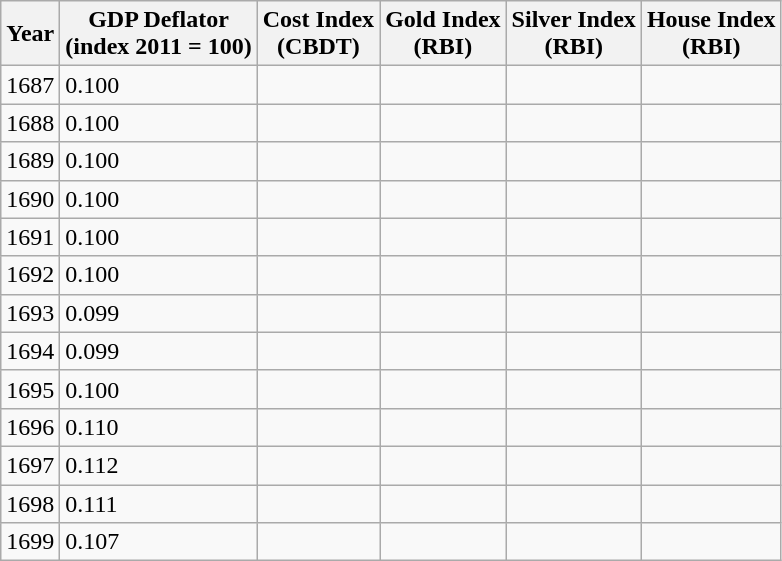<table class="wikitable sortable">
<tr>
<th>Year</th>
<th>GDP Deflator<br>(index 2011 = 100)</th>
<th>Cost Index<br> (CBDT)</th>
<th>Gold Index<br> (RBI)</th>
<th>Silver Index<br> (RBI)</th>
<th>House Index<br> (RBI)</th>
</tr>
<tr>
<td>1687</td>
<td>0.100</td>
<td></td>
<td></td>
<td></td>
<td></td>
</tr>
<tr>
<td>1688</td>
<td>0.100</td>
<td></td>
<td></td>
<td></td>
<td></td>
</tr>
<tr>
<td>1689</td>
<td>0.100</td>
<td></td>
<td></td>
<td></td>
<td></td>
</tr>
<tr>
<td>1690</td>
<td>0.100</td>
<td></td>
<td></td>
<td></td>
<td></td>
</tr>
<tr>
<td>1691</td>
<td>0.100</td>
<td></td>
<td></td>
<td></td>
<td></td>
</tr>
<tr>
<td>1692</td>
<td>0.100</td>
<td></td>
<td></td>
<td></td>
<td></td>
</tr>
<tr>
<td>1693</td>
<td>0.099</td>
<td></td>
<td></td>
<td></td>
<td></td>
</tr>
<tr>
<td>1694</td>
<td>0.099</td>
<td></td>
<td></td>
<td></td>
<td></td>
</tr>
<tr>
<td>1695</td>
<td>0.100</td>
<td></td>
<td></td>
<td></td>
<td></td>
</tr>
<tr>
<td>1696</td>
<td>0.110</td>
<td></td>
<td></td>
<td></td>
<td></td>
</tr>
<tr>
<td>1697</td>
<td>0.112</td>
<td></td>
<td></td>
<td></td>
<td></td>
</tr>
<tr>
<td>1698</td>
<td>0.111</td>
<td></td>
<td></td>
<td></td>
<td></td>
</tr>
<tr>
<td>1699</td>
<td>0.107</td>
<td></td>
<td></td>
<td></td>
<td></td>
</tr>
</table>
